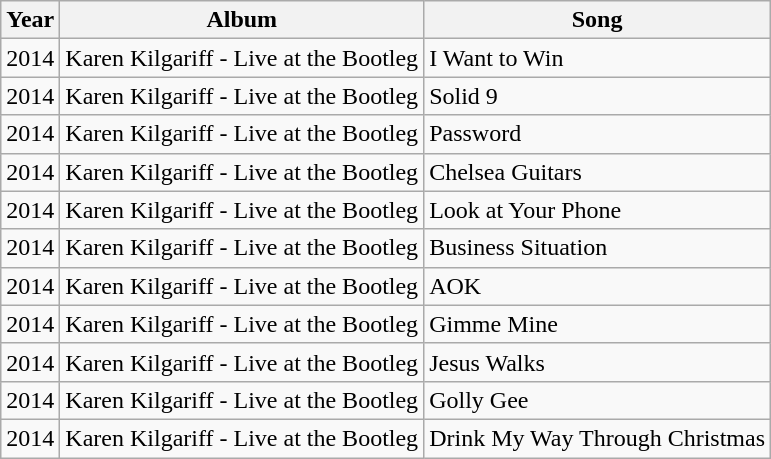<table class="wikitable sortable">
<tr>
<th>Year</th>
<th>Album</th>
<th>Song</th>
</tr>
<tr>
<td>2014</td>
<td>Karen Kilgariff - Live at the Bootleg</td>
<td>I Want to Win</td>
</tr>
<tr>
<td>2014</td>
<td>Karen Kilgariff - Live at the Bootleg</td>
<td>Solid 9</td>
</tr>
<tr>
<td>2014</td>
<td>Karen Kilgariff - Live at the Bootleg</td>
<td>Password</td>
</tr>
<tr>
<td>2014</td>
<td>Karen Kilgariff - Live at the Bootleg</td>
<td>Chelsea Guitars</td>
</tr>
<tr>
<td>2014</td>
<td>Karen Kilgariff - Live at the Bootleg</td>
<td>Look at Your Phone</td>
</tr>
<tr>
<td>2014</td>
<td>Karen Kilgariff - Live at the Bootleg</td>
<td>Business Situation</td>
</tr>
<tr>
<td>2014</td>
<td>Karen Kilgariff - Live at the Bootleg</td>
<td>AOK</td>
</tr>
<tr>
<td>2014</td>
<td>Karen Kilgariff - Live at the Bootleg</td>
<td>Gimme Mine</td>
</tr>
<tr>
<td>2014</td>
<td>Karen Kilgariff - Live at the Bootleg</td>
<td>Jesus Walks</td>
</tr>
<tr>
<td>2014</td>
<td>Karen Kilgariff - Live at the Bootleg</td>
<td>Golly Gee</td>
</tr>
<tr>
<td>2014</td>
<td>Karen Kilgariff - Live at the Bootleg</td>
<td>Drink My Way Through Christmas</td>
</tr>
</table>
